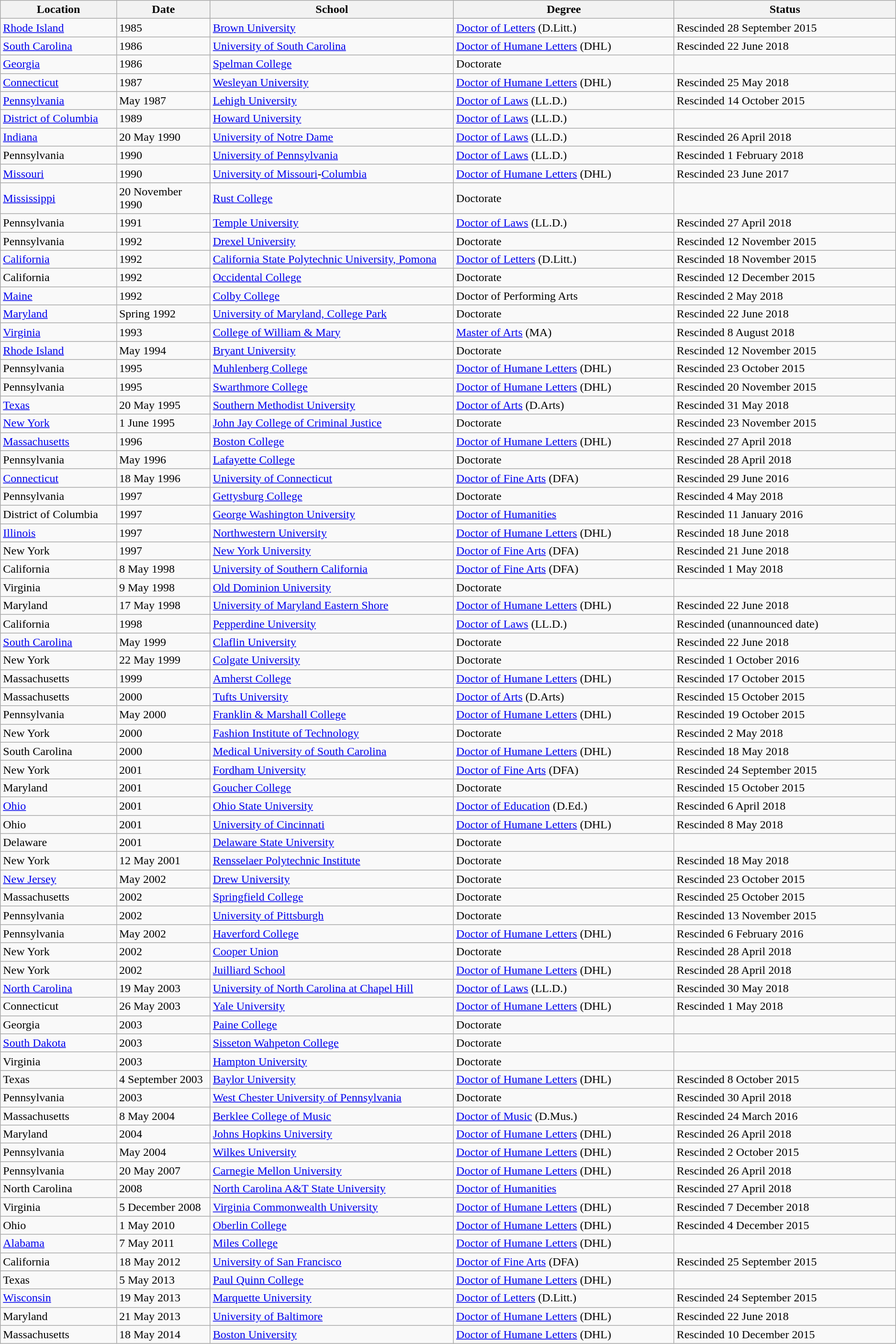<table class="wikitable sortable">
<tr>
<th style="width:10em;">Location</th>
<th style="width:8em;">Date</th>
<th style="width:22em;">School</th>
<th style="width:20em;">Degree</th>
<th style="width:20em;">Status</th>
</tr>
<tr>
<td><a href='#'>Rhode Island</a></td>
<td>1985</td>
<td><a href='#'>Brown University</a></td>
<td><a href='#'>Doctor of Letters</a> (D.Litt.)</td>
<td>Rescinded 28 September 2015 </td>
</tr>
<tr>
<td><a href='#'>South Carolina</a></td>
<td>1986</td>
<td><a href='#'>University of South Carolina</a></td>
<td><a href='#'>Doctor of Humane Letters</a> (DHL) </td>
<td>Rescinded 22 June 2018  </td>
</tr>
<tr>
<td><a href='#'>Georgia</a></td>
<td>1986</td>
<td><a href='#'>Spelman College</a></td>
<td>Doctorate</td>
<td></td>
</tr>
<tr>
<td><a href='#'>Connecticut</a></td>
<td>1987</td>
<td><a href='#'>Wesleyan University</a></td>
<td><a href='#'>Doctor of Humane Letters</a> (DHL) </td>
<td>Rescinded 25 May 2018  </td>
</tr>
<tr>
<td><a href='#'>Pennsylvania</a></td>
<td>May 1987</td>
<td><a href='#'>Lehigh University</a></td>
<td><a href='#'>Doctor of Laws</a> (LL.D.)</td>
<td>Rescinded 14 October 2015 </td>
</tr>
<tr>
<td><a href='#'>District of Columbia</a></td>
<td>1989</td>
<td><a href='#'>Howard University</a></td>
<td><a href='#'>Doctor of Laws</a> (LL.D.) </td>
<td></td>
</tr>
<tr>
<td><a href='#'>Indiana</a></td>
<td>20 May 1990</td>
<td><a href='#'>University of Notre Dame</a></td>
<td><a href='#'>Doctor of Laws</a> (LL.D.) </td>
<td>Rescinded 26 April 2018 </td>
</tr>
<tr>
<td>Pennsylvania</td>
<td>1990</td>
<td><a href='#'>University of Pennsylvania</a></td>
<td><a href='#'>Doctor of Laws</a> (LL.D.) </td>
<td>Rescinded 1 February 2018  </td>
</tr>
<tr>
<td><a href='#'>Missouri</a></td>
<td>1990</td>
<td><a href='#'>University of Missouri</a>-<a href='#'>Columbia</a></td>
<td><a href='#'>Doctor of Humane Letters</a> (DHL)</td>
<td>Rescinded 23 June 2017 </td>
</tr>
<tr>
<td><a href='#'>Mississippi</a></td>
<td>20 November 1990</td>
<td><a href='#'>Rust College</a></td>
<td>Doctorate </td>
<td></td>
</tr>
<tr>
<td>Pennsylvania</td>
<td>1991</td>
<td><a href='#'>Temple University</a></td>
<td><a href='#'>Doctor of Laws</a> (LL.D.)</td>
<td>Rescinded 27 April 2018 </td>
</tr>
<tr>
<td>Pennsylvania</td>
<td>1992</td>
<td><a href='#'>Drexel University</a></td>
<td>Doctorate</td>
<td>Rescinded 12 November 2015 </td>
</tr>
<tr>
<td><a href='#'>California</a></td>
<td>1992</td>
<td><a href='#'>California State Polytechnic University, Pomona</a></td>
<td><a href='#'>Doctor of Letters</a> (D.Litt.)</td>
<td>Rescinded 18 November 2015 </td>
</tr>
<tr>
<td>California</td>
<td>1992</td>
<td><a href='#'>Occidental College</a></td>
<td>Doctorate</td>
<td>Rescinded 12 December 2015 </td>
</tr>
<tr>
<td><a href='#'>Maine</a></td>
<td>1992</td>
<td><a href='#'>Colby College</a></td>
<td>Doctor of Performing Arts</td>
<td>Rescinded 2 May 2018  </td>
</tr>
<tr>
<td><a href='#'>Maryland</a></td>
<td>Spring 1992</td>
<td><a href='#'>University of Maryland, College Park</a></td>
<td>Doctorate</td>
<td>Rescinded 22 June 2018 </td>
</tr>
<tr>
<td><a href='#'>Virginia</a></td>
<td>1993</td>
<td><a href='#'>College of William & Mary</a></td>
<td><a href='#'>Master of Arts</a> (MA)</td>
<td>Rescinded 8 August 2018 </td>
</tr>
<tr>
<td><a href='#'>Rhode Island</a></td>
<td>May 1994</td>
<td><a href='#'>Bryant University</a></td>
<td>Doctorate</td>
<td>Rescinded 12 November 2015 </td>
</tr>
<tr>
<td>Pennsylvania</td>
<td>1995</td>
<td><a href='#'>Muhlenberg College</a></td>
<td><a href='#'>Doctor of Humane Letters</a> (DHL)</td>
<td>Rescinded 23 October 2015 </td>
</tr>
<tr>
<td>Pennsylvania</td>
<td>1995</td>
<td><a href='#'>Swarthmore College</a></td>
<td><a href='#'>Doctor of Humane Letters</a> (DHL)</td>
<td>Rescinded 20 November 2015 </td>
</tr>
<tr>
<td><a href='#'>Texas</a></td>
<td>20 May 1995</td>
<td><a href='#'>Southern Methodist University</a></td>
<td><a href='#'>Doctor of Arts</a> (D.Arts)</td>
<td>Rescinded 31 May 2018  </td>
</tr>
<tr>
<td><a href='#'>New York</a></td>
<td>1 June 1995</td>
<td><a href='#'>John Jay College of Criminal Justice</a></td>
<td>Doctorate </td>
<td>Rescinded 23 November 2015 </td>
</tr>
<tr>
<td><a href='#'>Massachusetts</a></td>
<td>1996</td>
<td><a href='#'>Boston College</a></td>
<td><a href='#'>Doctor of Humane Letters</a> (DHL) </td>
<td>Rescinded 27 April 2018 </td>
</tr>
<tr>
<td>Pennsylvania</td>
<td>May 1996</td>
<td><a href='#'>Lafayette College</a></td>
<td>Doctorate</td>
<td>Rescinded 28 April 2018 </td>
</tr>
<tr>
<td><a href='#'>Connecticut</a></td>
<td>18 May 1996</td>
<td><a href='#'>University of Connecticut</a></td>
<td><a href='#'>Doctor of Fine Arts</a> (DFA) </td>
<td>Rescinded 29 June 2016 </td>
</tr>
<tr>
<td>Pennsylvania</td>
<td>1997</td>
<td><a href='#'>Gettysburg College</a></td>
<td>Doctorate</td>
<td>Rescinded 4 May 2018 </td>
</tr>
<tr>
<td>District of Columbia</td>
<td>1997</td>
<td><a href='#'>George Washington University</a></td>
<td><a href='#'>Doctor of Humanities</a></td>
<td>Rescinded 11 January 2016 </td>
</tr>
<tr>
<td><a href='#'>Illinois</a></td>
<td>1997</td>
<td><a href='#'>Northwestern University</a></td>
<td><a href='#'>Doctor of Humane Letters</a> (DHL) </td>
<td>Rescinded 18 June 2018 </td>
</tr>
<tr>
<td>New York</td>
<td>1997</td>
<td><a href='#'>New York University</a></td>
<td><a href='#'>Doctor of Fine Arts</a> (DFA)</td>
<td>Rescinded 21 June 2018 </td>
</tr>
<tr>
<td>California</td>
<td>8 May 1998</td>
<td><a href='#'>University of Southern California</a></td>
<td><a href='#'>Doctor of Fine Arts</a> (DFA) </td>
<td>Rescinded 1 May 2018 </td>
</tr>
<tr>
<td>Virginia</td>
<td>9 May 1998</td>
<td><a href='#'>Old Dominion University</a></td>
<td>Doctorate </td>
<td></td>
</tr>
<tr>
<td>Maryland</td>
<td>17 May 1998</td>
<td><a href='#'>University of Maryland Eastern Shore</a></td>
<td><a href='#'>Doctor of Humane Letters</a> (DHL) </td>
<td>Rescinded 22 June 2018 </td>
</tr>
<tr>
<td>California</td>
<td>1998</td>
<td><a href='#'>Pepperdine University</a></td>
<td><a href='#'>Doctor of Laws</a> (LL.D.)</td>
<td>Rescinded (unannounced date)</td>
</tr>
<tr>
<td><a href='#'>South Carolina</a></td>
<td>May 1999</td>
<td><a href='#'>Claflin University</a></td>
<td>Doctorate </td>
<td>Rescinded 22 June 2018 </td>
</tr>
<tr>
<td>New York</td>
<td>22 May 1999</td>
<td><a href='#'>Colgate University</a></td>
<td>Doctorate </td>
<td>Rescinded 1 October 2016 </td>
</tr>
<tr>
<td>Massachusetts</td>
<td>1999</td>
<td><a href='#'>Amherst College</a></td>
<td><a href='#'>Doctor of Humane Letters</a> (DHL)</td>
<td>Rescinded 17 October 2015 </td>
</tr>
<tr>
<td>Massachusetts</td>
<td>2000</td>
<td><a href='#'>Tufts University</a></td>
<td><a href='#'>Doctor of Arts</a> (D.Arts)</td>
<td>Rescinded 15 October 2015 </td>
</tr>
<tr>
<td>Pennsylvania</td>
<td>May 2000</td>
<td><a href='#'>Franklin & Marshall College</a></td>
<td><a href='#'>Doctor of Humane Letters</a> (DHL)</td>
<td>Rescinded 19 October 2015 </td>
</tr>
<tr>
<td>New York</td>
<td>2000</td>
<td><a href='#'>Fashion Institute of Technology</a></td>
<td>Doctorate </td>
<td>Rescinded 2 May 2018 </td>
</tr>
<tr>
<td>South Carolina</td>
<td>2000</td>
<td><a href='#'>Medical University of South Carolina</a></td>
<td><a href='#'>Doctor of Humane Letters</a> (DHL)</td>
<td>Rescinded 18 May 2018 </td>
</tr>
<tr>
<td>New York</td>
<td>2001</td>
<td><a href='#'>Fordham University</a></td>
<td><a href='#'>Doctor of Fine Arts</a> (DFA)</td>
<td>Rescinded 24 September 2015 </td>
</tr>
<tr>
<td>Maryland</td>
<td>2001</td>
<td><a href='#'>Goucher College</a></td>
<td>Doctorate</td>
<td>Rescinded 15 October 2015</td>
</tr>
<tr>
<td><a href='#'>Ohio</a></td>
<td>2001</td>
<td><a href='#'>Ohio State University</a></td>
<td><a href='#'>Doctor of Education</a> (D.Ed.)</td>
<td>Rescinded 6 April 2018 </td>
</tr>
<tr>
<td>Ohio</td>
<td>2001</td>
<td><a href='#'>University of Cincinnati</a></td>
<td><a href='#'>Doctor of Humane Letters</a> (DHL) </td>
<td>Rescinded 8 May 2018 </td>
</tr>
<tr>
<td>Delaware</td>
<td>2001</td>
<td><a href='#'>Delaware State University</a></td>
<td>Doctorate  </td>
<td></td>
</tr>
<tr>
<td>New York</td>
<td>12 May 2001</td>
<td><a href='#'>Rensselaer Polytechnic Institute</a></td>
<td>Doctorate </td>
<td>Rescinded 18 May 2018 </td>
</tr>
<tr>
<td><a href='#'>New Jersey</a></td>
<td>May 2002</td>
<td><a href='#'>Drew University</a></td>
<td>Doctorate </td>
<td>Rescinded 23 October 2015 </td>
</tr>
<tr>
<td>Massachusetts</td>
<td>2002</td>
<td><a href='#'>Springfield College</a></td>
<td>Doctorate </td>
<td>Rescinded 25 October 2015 </td>
</tr>
<tr>
<td>Pennsylvania</td>
<td>2002</td>
<td><a href='#'>University of Pittsburgh</a></td>
<td>Doctorate</td>
<td>Rescinded 13 November 2015 </td>
</tr>
<tr>
<td>Pennsylvania</td>
<td>May 2002</td>
<td><a href='#'>Haverford College</a></td>
<td><a href='#'>Doctor of Humane Letters</a> (DHL) </td>
<td>Rescinded 6 February 2016 </td>
</tr>
<tr>
<td>New York</td>
<td>2002</td>
<td><a href='#'>Cooper Union</a></td>
<td>Doctorate</td>
<td>Rescinded 28 April 2018 </td>
</tr>
<tr>
<td>New York</td>
<td>2002</td>
<td><a href='#'>Juilliard School</a></td>
<td><a href='#'>Doctor of Humane Letters</a> (DHL) </td>
<td>Rescinded 28 April 2018</td>
</tr>
<tr>
<td><a href='#'>North Carolina</a></td>
<td>19 May 2003</td>
<td><a href='#'>University of North Carolina at Chapel Hill</a></td>
<td><a href='#'>Doctor of Laws</a> (LL.D.) </td>
<td>Rescinded 30 May 2018 </td>
</tr>
<tr>
<td>Connecticut</td>
<td>26 May 2003</td>
<td><a href='#'>Yale University</a></td>
<td><a href='#'>Doctor of Humane Letters</a> (DHL) </td>
<td>Rescinded 1 May 2018 </td>
</tr>
<tr>
<td>Georgia</td>
<td>2003</td>
<td><a href='#'>Paine College</a></td>
<td>Doctorate </td>
<td></td>
</tr>
<tr>
<td><a href='#'>South Dakota</a></td>
<td>2003</td>
<td><a href='#'>Sisseton Wahpeton College</a></td>
<td>Doctorate </td>
<td></td>
</tr>
<tr>
<td>Virginia</td>
<td>2003</td>
<td><a href='#'>Hampton University</a></td>
<td>Doctorate </td>
<td></td>
</tr>
<tr>
<td>Texas</td>
<td>4 September 2003</td>
<td><a href='#'>Baylor University</a></td>
<td><a href='#'>Doctor of Humane Letters</a> (DHL) </td>
<td>Rescinded 8 October 2015 </td>
</tr>
<tr>
<td>Pennsylvania</td>
<td>2003</td>
<td><a href='#'>West Chester University of Pennsylvania</a></td>
<td>Doctorate </td>
<td>Rescinded 30 April 2018 </td>
</tr>
<tr>
<td>Massachusetts</td>
<td>8 May 2004</td>
<td><a href='#'>Berklee College of Music</a></td>
<td><a href='#'>Doctor of Music</a> (D.Mus.) </td>
<td>Rescinded 24 March 2016 </td>
</tr>
<tr>
<td>Maryland</td>
<td>2004</td>
<td><a href='#'>Johns Hopkins University</a></td>
<td><a href='#'>Doctor of Humane Letters</a> (DHL) </td>
<td>Rescinded 26 April 2018 </td>
</tr>
<tr>
<td>Pennsylvania</td>
<td>May 2004</td>
<td><a href='#'>Wilkes University</a></td>
<td><a href='#'>Doctor of Humane Letters</a> (DHL)</td>
<td>Rescinded 2 October 2015 </td>
</tr>
<tr>
<td>Pennsylvania</td>
<td>20 May 2007</td>
<td><a href='#'>Carnegie Mellon University</a></td>
<td><a href='#'>Doctor of Humane Letters</a> (DHL) </td>
<td>Rescinded 26 April 2018 </td>
</tr>
<tr>
<td>North Carolina</td>
<td>2008</td>
<td><a href='#'>North Carolina A&T State University</a></td>
<td><a href='#'>Doctor of Humanities</a></td>
<td>Rescinded 27 April 2018 </td>
</tr>
<tr>
<td>Virginia</td>
<td>5 December 2008</td>
<td><a href='#'>Virginia Commonwealth University</a></td>
<td><a href='#'>Doctor of Humane Letters</a> (DHL) </td>
<td>Rescinded 7 December 2018 </td>
</tr>
<tr>
<td>Ohio</td>
<td>1 May 2010</td>
<td><a href='#'>Oberlin College</a></td>
<td><a href='#'>Doctor of Humane Letters</a> (DHL) </td>
<td>Rescinded 4 December 2015 </td>
</tr>
<tr>
<td><a href='#'>Alabama</a></td>
<td>7 May 2011</td>
<td><a href='#'>Miles College</a></td>
<td><a href='#'>Doctor of Humane Letters</a> (DHL) </td>
<td></td>
</tr>
<tr>
<td>California</td>
<td>18 May 2012</td>
<td><a href='#'>University of San Francisco</a></td>
<td><a href='#'>Doctor of Fine Arts</a> (DFA)</td>
<td>Rescinded 25 September 2015 </td>
</tr>
<tr>
<td>Texas</td>
<td>5 May 2013</td>
<td><a href='#'>Paul Quinn College</a></td>
<td><a href='#'>Doctor of Humane Letters</a> (DHL) </td>
<td></td>
</tr>
<tr>
<td><a href='#'>Wisconsin</a></td>
<td>19 May 2013</td>
<td><a href='#'>Marquette University</a></td>
<td><a href='#'>Doctor of Letters</a> (D.Litt.)</td>
<td>Rescinded 24 September 2015 </td>
</tr>
<tr>
<td>Maryland</td>
<td>21 May 2013</td>
<td><a href='#'>University of Baltimore</a></td>
<td><a href='#'>Doctor of Humane Letters</a> (DHL) </td>
<td>Rescinded 22 June 2018 </td>
</tr>
<tr>
<td>Massachusetts</td>
<td>18 May 2014</td>
<td><a href='#'>Boston University</a></td>
<td><a href='#'>Doctor of Humane Letters</a> (DHL)</td>
<td>Rescinded 10 December 2015 </td>
</tr>
</table>
